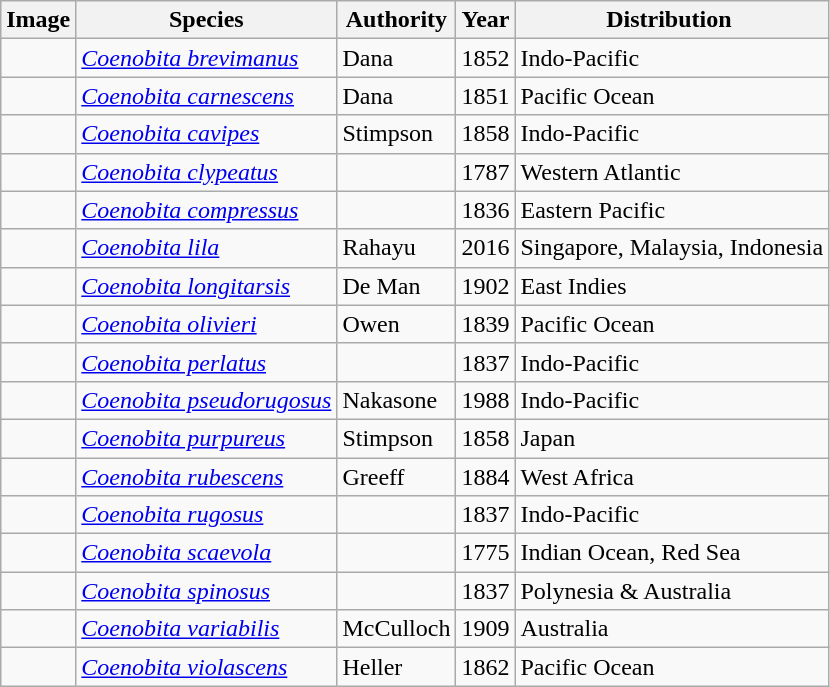<table class="wikitable sortable">
<tr>
<th>Image</th>
<th>Species</th>
<th>Authority</th>
<th>Year</th>
<th>Distribution </th>
</tr>
<tr>
<td></td>
<td><em><a href='#'>Coenobita brevimanus</a></em></td>
<td>Dana</td>
<td>1852</td>
<td>Indo-Pacific</td>
</tr>
<tr>
<td></td>
<td><em><a href='#'>Coenobita carnescens</a></em></td>
<td>Dana</td>
<td>1851</td>
<td>Pacific Ocean</td>
</tr>
<tr>
<td></td>
<td><em><a href='#'>Coenobita cavipes</a></em></td>
<td>Stimpson</td>
<td>1858</td>
<td>Indo-Pacific</td>
</tr>
<tr>
<td></td>
<td><em><a href='#'>Coenobita clypeatus</a></em></td>
<td></td>
<td>1787</td>
<td>Western Atlantic</td>
</tr>
<tr>
<td></td>
<td><em><a href='#'>Coenobita compressus</a></em></td>
<td></td>
<td>1836</td>
<td>Eastern Pacific</td>
</tr>
<tr>
<td></td>
<td><em><a href='#'>Coenobita lila</a></em></td>
<td>Rahayu</td>
<td>2016</td>
<td>Singapore, Malaysia, Indonesia</td>
</tr>
<tr>
<td></td>
<td><em><a href='#'>Coenobita longitarsis</a></em></td>
<td>De Man</td>
<td>1902</td>
<td>East Indies</td>
</tr>
<tr>
<td></td>
<td><em><a href='#'>Coenobita olivieri</a></em></td>
<td>Owen</td>
<td>1839</td>
<td>Pacific Ocean</td>
</tr>
<tr>
<td></td>
<td><em><a href='#'>Coenobita perlatus</a></em></td>
<td></td>
<td>1837</td>
<td>Indo-Pacific</td>
</tr>
<tr>
<td></td>
<td><em><a href='#'>Coenobita pseudorugosus</a></em></td>
<td>Nakasone</td>
<td>1988</td>
<td>Indo-Pacific</td>
</tr>
<tr>
<td></td>
<td><em><a href='#'>Coenobita purpureus</a></em></td>
<td>Stimpson</td>
<td>1858</td>
<td>Japan</td>
</tr>
<tr>
<td></td>
<td><em><a href='#'>Coenobita rubescens</a></em></td>
<td>Greeff</td>
<td>1884</td>
<td>West Africa</td>
</tr>
<tr>
<td></td>
<td><em><a href='#'>Coenobita rugosus</a></em></td>
<td></td>
<td>1837</td>
<td>Indo-Pacific</td>
</tr>
<tr>
<td></td>
<td><em><a href='#'>Coenobita scaevola</a></em></td>
<td></td>
<td>1775</td>
<td>Indian Ocean, Red Sea</td>
</tr>
<tr>
<td></td>
<td><em><a href='#'>Coenobita spinosus</a></em></td>
<td></td>
<td>1837</td>
<td>Polynesia & Australia</td>
</tr>
<tr>
<td></td>
<td><em><a href='#'>Coenobita variabilis</a></em></td>
<td>McCulloch</td>
<td>1909</td>
<td>Australia</td>
</tr>
<tr>
<td></td>
<td><em><a href='#'>Coenobita violascens</a></em></td>
<td>Heller</td>
<td>1862</td>
<td>Pacific Ocean</td>
</tr>
</table>
